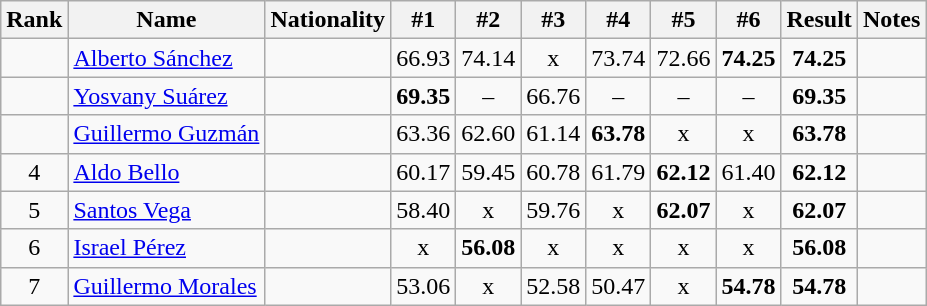<table class="wikitable sortable" style="text-align:center">
<tr>
<th>Rank</th>
<th>Name</th>
<th>Nationality</th>
<th>#1</th>
<th>#2</th>
<th>#3</th>
<th>#4</th>
<th>#5</th>
<th>#6</th>
<th>Result</th>
<th>Notes</th>
</tr>
<tr>
<td></td>
<td align=left><a href='#'>Alberto Sánchez</a></td>
<td align=left></td>
<td>66.93</td>
<td>74.14</td>
<td>x</td>
<td>73.74</td>
<td>72.66</td>
<td><strong>74.25</strong></td>
<td><strong>74.25</strong></td>
<td></td>
</tr>
<tr>
<td></td>
<td align=left><a href='#'>Yosvany Suárez</a></td>
<td align=left></td>
<td><strong>69.35</strong></td>
<td>–</td>
<td>66.76</td>
<td>–</td>
<td>–</td>
<td>–</td>
<td><strong>69.35</strong></td>
<td></td>
</tr>
<tr>
<td></td>
<td align=left><a href='#'>Guillermo Guzmán</a></td>
<td align=left></td>
<td>63.36</td>
<td>62.60</td>
<td>61.14</td>
<td><strong>63.78</strong></td>
<td>x</td>
<td>x</td>
<td><strong>63.78</strong></td>
<td></td>
</tr>
<tr>
<td>4</td>
<td align=left><a href='#'>Aldo Bello</a></td>
<td align=left></td>
<td>60.17</td>
<td>59.45</td>
<td>60.78</td>
<td>61.79</td>
<td><strong>62.12</strong></td>
<td>61.40</td>
<td><strong>62.12</strong></td>
<td></td>
</tr>
<tr>
<td>5</td>
<td align=left><a href='#'>Santos Vega</a></td>
<td align=left></td>
<td>58.40</td>
<td>x</td>
<td>59.76</td>
<td>x</td>
<td><strong>62.07</strong></td>
<td>x</td>
<td><strong>62.07</strong></td>
<td></td>
</tr>
<tr>
<td>6</td>
<td align=left><a href='#'>Israel Pérez</a></td>
<td align=left></td>
<td>x</td>
<td><strong>56.08</strong></td>
<td>x</td>
<td>x</td>
<td>x</td>
<td>x</td>
<td><strong>56.08</strong></td>
<td></td>
</tr>
<tr>
<td>7</td>
<td align=left><a href='#'>Guillermo Morales</a></td>
<td align=left></td>
<td>53.06</td>
<td>x</td>
<td>52.58</td>
<td>50.47</td>
<td>x</td>
<td><strong>54.78</strong></td>
<td><strong>54.78</strong></td>
<td></td>
</tr>
</table>
